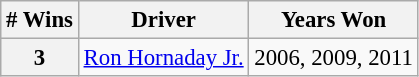<table class="wikitable" style="font-size: 95%;">
<tr>
<th># Wins</th>
<th>Driver</th>
<th>Years Won</th>
</tr>
<tr>
<th>3</th>
<td><a href='#'>Ron Hornaday Jr.</a></td>
<td>2006, 2009, 2011</td>
</tr>
</table>
